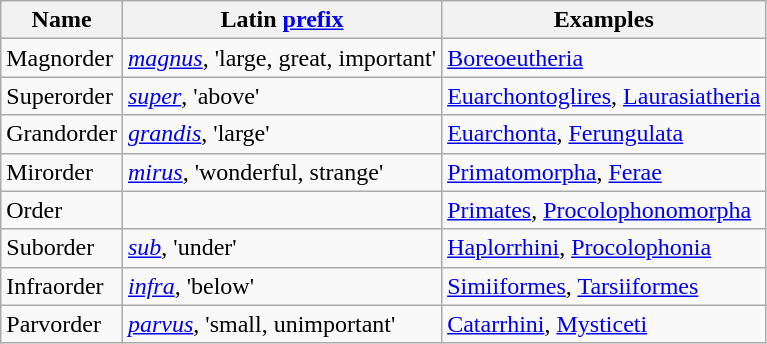<table class="wikitable sortable">
<tr>
<th>Name</th>
<th>Latin <a href='#'>prefix</a></th>
<th>Examples</th>
</tr>
<tr>
<td>Magnorder</td>
<td><em><a href='#'>magnus</a></em>, 'large, great, important'</td>
<td><a href='#'>Boreoeutheria</a></td>
</tr>
<tr>
<td>Superorder</td>
<td><em><a href='#'>super</a></em>, 'above'</td>
<td><a href='#'>Euarchontoglires</a>, <a href='#'>Laurasiatheria</a></td>
</tr>
<tr>
<td>Grandorder</td>
<td><em><a href='#'>grandis</a></em>, 'large'</td>
<td><a href='#'>Euarchonta</a>, <a href='#'>Ferungulata</a></td>
</tr>
<tr>
<td>Mirorder</td>
<td><em><a href='#'>mirus</a></em>, 'wonderful, strange'</td>
<td><a href='#'>Primatomorpha</a>, <a href='#'>Ferae</a></td>
</tr>
<tr>
<td>Order</td>
<td></td>
<td><a href='#'>Primates</a>, <a href='#'>Procolophonomorpha</a></td>
</tr>
<tr>
<td>Suborder</td>
<td><em><a href='#'>sub</a></em>, 'under'</td>
<td><a href='#'>Haplorrhini</a>, <a href='#'>Procolophonia</a></td>
</tr>
<tr>
<td>Infraorder</td>
<td><em><a href='#'>infra</a></em>, 'below'</td>
<td><a href='#'>Simiiformes</a>, <a href='#'>Tarsiiformes</a></td>
</tr>
<tr>
<td>Parvorder</td>
<td><em><a href='#'>parvus</a></em>, 'small, unimportant'</td>
<td><a href='#'>Catarrhini</a>, <a href='#'>Mysticeti</a></td>
</tr>
</table>
